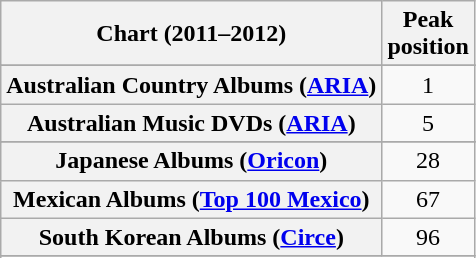<table class="wikitable sortable plainrowheaders" style="text-align:center;">
<tr>
<th align="center">Chart (2011–2012)</th>
<th align="center">Peak<br>position</th>
</tr>
<tr>
</tr>
<tr>
<th scope="row">Australian Country Albums (<a href='#'>ARIA</a>)</th>
<td>1</td>
</tr>
<tr>
<th scope="row">Australian Music DVDs (<a href='#'>ARIA</a>)</th>
<td>5</td>
</tr>
<tr>
</tr>
<tr>
<th scope="row">Japanese Albums (<a href='#'>Oricon</a>)</th>
<td style="text-align:center;">28</td>
</tr>
<tr>
<th scope="row">Mexican Albums (<a href='#'>Top 100 Mexico</a>)</th>
<td style="text-align:center;">67</td>
</tr>
<tr>
<th scope="row">South Korean Albums (<a href='#'>Circe</a>)</th>
<td>96</td>
</tr>
<tr>
</tr>
<tr>
</tr>
<tr>
</tr>
<tr>
</tr>
</table>
